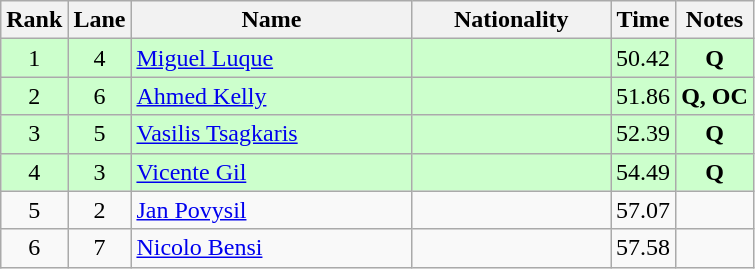<table class="wikitable sortable" style="text-align:center">
<tr>
<th>Rank</th>
<th>Lane</th>
<th style="width:180px">Name</th>
<th style="width:125px">Nationality</th>
<th>Time</th>
<th>Notes</th>
</tr>
<tr style="background:#cfc;">
<td>1</td>
<td>4</td>
<td style="text-align:left;"><a href='#'>Miguel Luque</a></td>
<td style="text-align:left;"></td>
<td>50.42</td>
<td><strong>Q</strong></td>
</tr>
<tr style="background:#cfc;">
<td>2</td>
<td>6</td>
<td style="text-align:left;"><a href='#'>Ahmed Kelly</a></td>
<td style="text-align:left;"></td>
<td>51.86</td>
<td><strong>Q, OC</strong></td>
</tr>
<tr style="background:#cfc;">
<td>3</td>
<td>5</td>
<td style="text-align:left;"><a href='#'>Vasilis Tsagkaris</a></td>
<td style="text-align:left;"></td>
<td>52.39</td>
<td><strong>Q</strong></td>
</tr>
<tr style="background:#cfc;">
<td>4</td>
<td>3</td>
<td style="text-align:left;"><a href='#'>Vicente Gil</a></td>
<td style="text-align:left;"></td>
<td>54.49</td>
<td><strong>Q</strong></td>
</tr>
<tr>
<td>5</td>
<td>2</td>
<td style="text-align:left;"><a href='#'>Jan Povysil</a></td>
<td style="text-align:left;"></td>
<td>57.07</td>
<td></td>
</tr>
<tr>
<td>6</td>
<td>7</td>
<td style="text-align:left;"><a href='#'>Nicolo Bensi</a></td>
<td style="text-align:left;"></td>
<td>57.58</td>
<td></td>
</tr>
</table>
